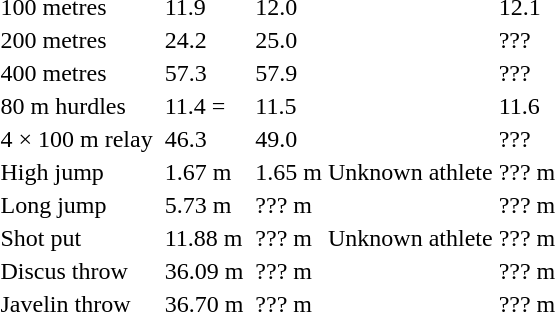<table>
<tr>
<td>100 metres</td>
<td></td>
<td>11.9</td>
<td></td>
<td>12.0</td>
<td></td>
<td>12.1</td>
</tr>
<tr>
<td>200 metres</td>
<td></td>
<td>24.2</td>
<td></td>
<td>25.0</td>
<td></td>
<td>???</td>
</tr>
<tr>
<td>400 metres</td>
<td></td>
<td>57.3 </td>
<td></td>
<td>57.9</td>
<td></td>
<td>???</td>
</tr>
<tr>
<td>80 m hurdles</td>
<td></td>
<td>11.4 =</td>
<td></td>
<td>11.5</td>
<td></td>
<td>11.6</td>
</tr>
<tr>
<td>4 × 100 m relay</td>
<td></td>
<td>46.3 </td>
<td></td>
<td>49.0</td>
<td></td>
<td>???</td>
</tr>
<tr>
<td>High jump</td>
<td></td>
<td>1.67 m </td>
<td></td>
<td>1.65 m</td>
<td>Unknown athlete</td>
<td>??? m</td>
</tr>
<tr>
<td>Long jump</td>
<td></td>
<td>5.73 m </td>
<td></td>
<td>??? m</td>
<td></td>
<td>??? m</td>
</tr>
<tr>
<td>Shot put</td>
<td></td>
<td>11.88 m </td>
<td></td>
<td>??? m</td>
<td>Unknown athlete</td>
<td>??? m</td>
</tr>
<tr>
<td>Discus throw</td>
<td></td>
<td>36.09 m </td>
<td></td>
<td>??? m</td>
<td></td>
<td>??? m</td>
</tr>
<tr>
<td>Javelin throw</td>
<td></td>
<td>36.70 m</td>
<td></td>
<td>??? m</td>
<td></td>
<td>??? m</td>
</tr>
</table>
